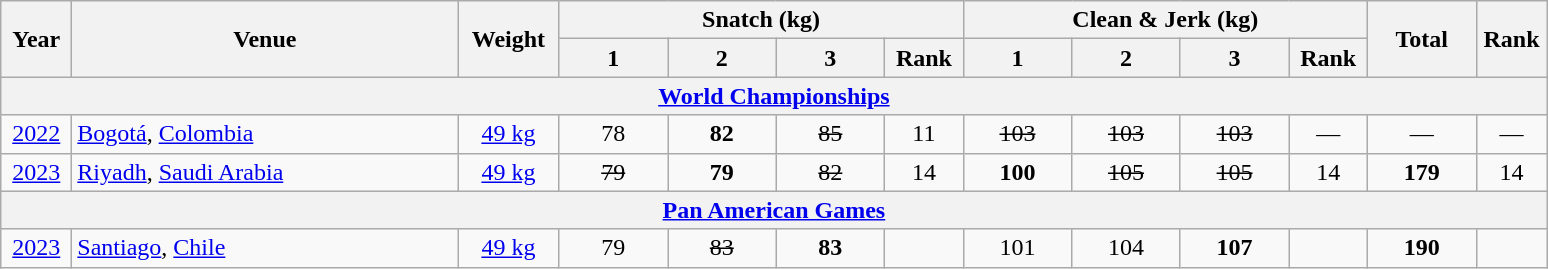<table class = "wikitable" style="text-align:center;">
<tr>
<th rowspan=2 width=40>Year</th>
<th rowspan=2 width=250>Venue</th>
<th rowspan=2 width=60>Weight</th>
<th colspan=4>Snatch (kg)</th>
<th colspan=4>Clean & Jerk (kg)</th>
<th rowspan=2 width=65>Total</th>
<th rowspan=2 width=40>Rank</th>
</tr>
<tr>
<th width=65>1</th>
<th width=65>2</th>
<th width=65>3</th>
<th width=45>Rank</th>
<th width=65>1</th>
<th width=65>2</th>
<th width=65>3</th>
<th width=45>Rank</th>
</tr>
<tr>
<th colspan=13><a href='#'>World Championships</a></th>
</tr>
<tr>
<td><a href='#'>2022</a></td>
<td align=left> <a href='#'>Bogotá</a>, <a href='#'>Colombia</a></td>
<td><a href='#'>49 kg</a></td>
<td>78</td>
<td><strong>82</strong></td>
<td><s>85</s></td>
<td>11</td>
<td><s>103</s></td>
<td><s>103</s></td>
<td><s>103</s></td>
<td>—</td>
<td>—</td>
<td>—</td>
</tr>
<tr>
<td><a href='#'>2023</a></td>
<td align=left> <a href='#'>Riyadh</a>, <a href='#'>Saudi Arabia</a></td>
<td><a href='#'>49 kg</a></td>
<td><s>79</s></td>
<td><strong>79</strong></td>
<td><s>82</s></td>
<td>14</td>
<td><strong>100</strong></td>
<td><s>105</s></td>
<td><s>105</s></td>
<td>14</td>
<td><strong>179</strong></td>
<td>14</td>
</tr>
<tr>
<th colspan=13><a href='#'>Pan American Games</a></th>
</tr>
<tr>
<td><a href='#'>2023</a></td>
<td align=left> <a href='#'>Santiago</a>, <a href='#'>Chile</a></td>
<td><a href='#'>49 kg</a></td>
<td>79</td>
<td><s>83</s></td>
<td><strong>83</strong></td>
<td></td>
<td>101</td>
<td>104</td>
<td><strong>107</strong></td>
<td></td>
<td><strong>190</strong></td>
<td></td>
</tr>
</table>
